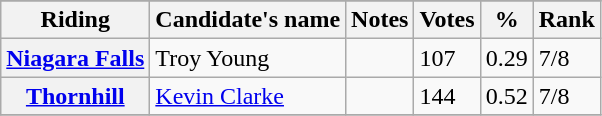<table class="wikitable sortable plainrowheaders">
<tr>
</tr>
<tr>
<th scope="col">Riding</th>
<th scope="col">Candidate's name</th>
<th scope="col">Notes</th>
<th scope="col">Votes</th>
<th scope="col">%</th>
<th scope="col">Rank</th>
</tr>
<tr>
<th scope="row"><a href='#'>Niagara Falls</a></th>
<td>Troy Young</td>
<td></td>
<td>107</td>
<td>0.29</td>
<td>7/8</td>
</tr>
<tr>
<th scope="row"><a href='#'>Thornhill</a></th>
<td><a href='#'>Kevin Clarke</a></td>
<td></td>
<td>144</td>
<td>0.52</td>
<td>7/8</td>
</tr>
<tr>
</tr>
</table>
